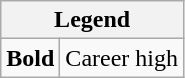<table class="wikitable mw-collapsible">
<tr>
<th colspan="2">Legend</th>
</tr>
<tr>
<td><strong>Bold</strong></td>
<td>Career high</td>
</tr>
</table>
